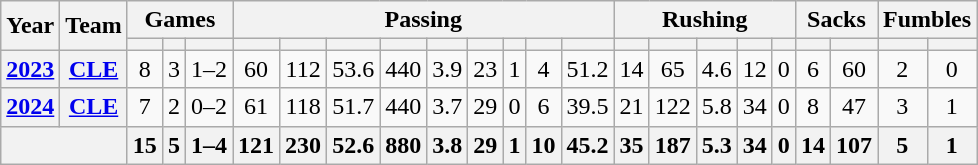<table class="wikitable" style="text-align:center;">
<tr>
<th rowspan="2">Year</th>
<th rowspan="2">Team</th>
<th colspan="3">Games</th>
<th colspan="9">Passing</th>
<th colspan="5">Rushing</th>
<th colspan="2">Sacks</th>
<th colspan="2">Fumbles</th>
</tr>
<tr>
<th></th>
<th></th>
<th></th>
<th></th>
<th></th>
<th></th>
<th></th>
<th></th>
<th></th>
<th></th>
<th></th>
<th></th>
<th></th>
<th></th>
<th></th>
<th></th>
<th></th>
<th></th>
<th></th>
<th></th>
<th></th>
</tr>
<tr>
<th><a href='#'>2023</a></th>
<th><a href='#'>CLE</a></th>
<td>8</td>
<td>3</td>
<td>1–2</td>
<td>60</td>
<td>112</td>
<td>53.6</td>
<td>440</td>
<td>3.9</td>
<td>23</td>
<td>1</td>
<td>4</td>
<td>51.2</td>
<td>14</td>
<td>65</td>
<td>4.6</td>
<td>12</td>
<td>0</td>
<td>6</td>
<td>60</td>
<td>2</td>
<td>0</td>
</tr>
<tr>
<th><a href='#'>2024</a></th>
<th><a href='#'>CLE</a></th>
<td>7</td>
<td>2</td>
<td>0–2</td>
<td>61</td>
<td>118</td>
<td>51.7</td>
<td>440</td>
<td>3.7</td>
<td>29</td>
<td>0</td>
<td>6</td>
<td>39.5</td>
<td>21</td>
<td>122</td>
<td>5.8</td>
<td>34</td>
<td>0</td>
<td>8</td>
<td>47</td>
<td>3</td>
<td>1</td>
</tr>
<tr>
<th colspan="2"></th>
<th>15</th>
<th>5</th>
<th>1–4</th>
<th>121</th>
<th>230</th>
<th>52.6</th>
<th>880</th>
<th>3.8</th>
<th>29</th>
<th>1</th>
<th>10</th>
<th>45.2</th>
<th>35</th>
<th>187</th>
<th>5.3</th>
<th>34</th>
<th>0</th>
<th>14</th>
<th>107</th>
<th>5</th>
<th>1</th>
</tr>
</table>
